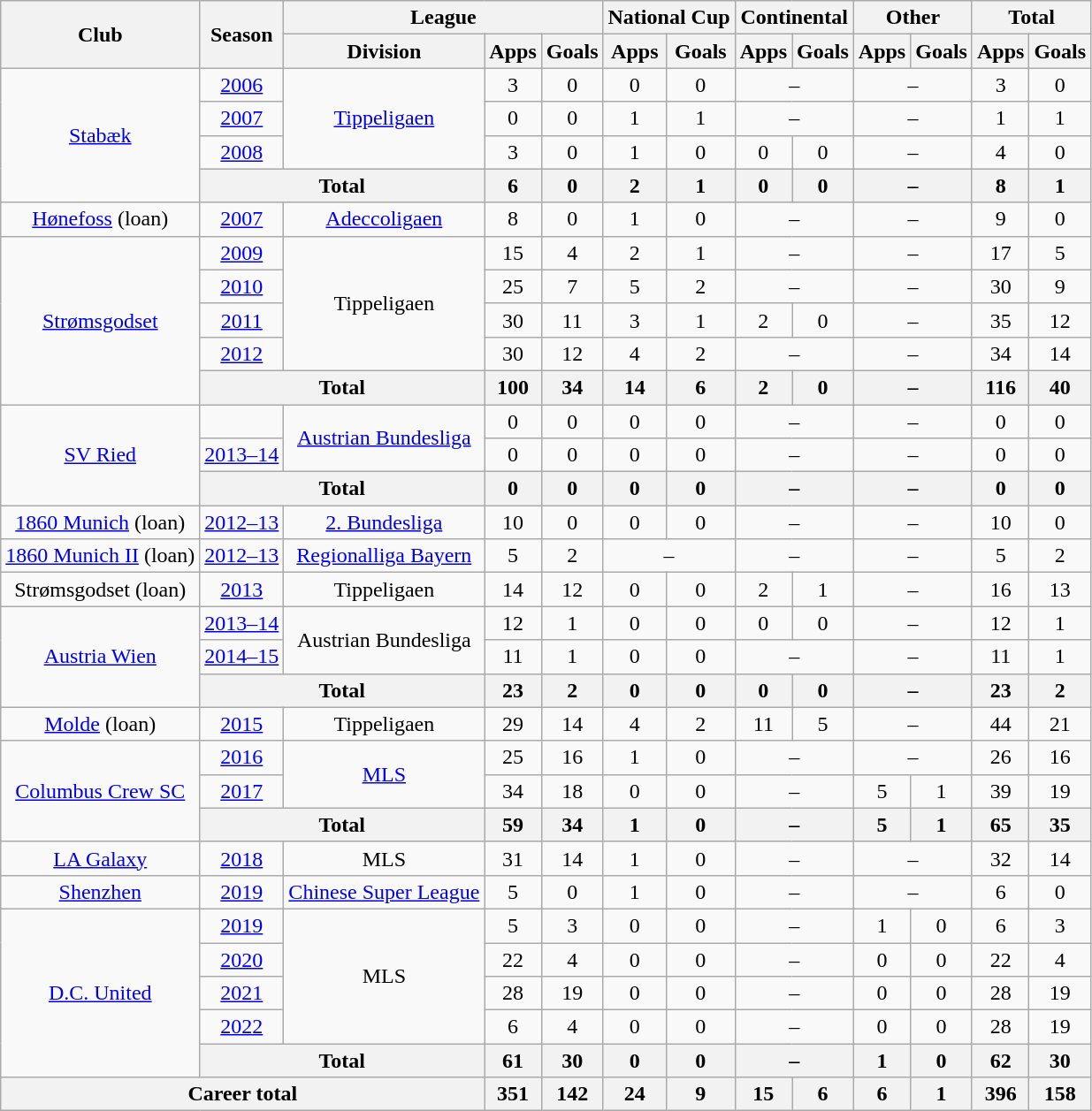<table class="wikitable" style="text-align:center">
<tr>
<th rowspan="2">Club</th>
<th rowspan="2">Season</th>
<th colspan="3">League</th>
<th colspan="2">National Cup</th>
<th colspan="2">Continental</th>
<th colspan="2">Other</th>
<th colspan="2">Total</th>
</tr>
<tr>
<th>Division</th>
<th>Apps</th>
<th>Goals</th>
<th>Apps</th>
<th>Goals</th>
<th>Apps</th>
<th>Goals</th>
<th>Apps</th>
<th>Goals</th>
<th>Apps</th>
<th>Goals</th>
</tr>
<tr>
<td rowspan="4"><a href='#'>Stabæk</a></td>
<td><a href='#'>2006</a></td>
<td rowspan="3"><a href='#'>Tippeligaen</a></td>
<td>3</td>
<td>0</td>
<td>0</td>
<td>0</td>
<td colspan="2">–</td>
<td colspan="2">–</td>
<td>3</td>
<td>0</td>
</tr>
<tr>
<td><a href='#'>2007</a></td>
<td>0</td>
<td>0</td>
<td>1</td>
<td>1</td>
<td colspan="2">–</td>
<td colspan="2">–</td>
<td>1</td>
<td>1</td>
</tr>
<tr>
<td><a href='#'>2008</a></td>
<td>3</td>
<td>0</td>
<td>1</td>
<td>0</td>
<td>0</td>
<td>0</td>
<td colspan="2">–</td>
<td>4</td>
<td>0</td>
</tr>
<tr>
<th colspan="2">Total</th>
<th>6</th>
<th>0</th>
<th>2</th>
<th>1</th>
<th>0</th>
<th>0</th>
<th colspan="2">–</th>
<th>8</th>
<th>1</th>
</tr>
<tr>
<td><a href='#'>Hønefoss</a> (loan)</td>
<td><a href='#'>2007</a></td>
<td><a href='#'>Adeccoligaen</a></td>
<td>8</td>
<td>0</td>
<td>1</td>
<td>0</td>
<td colspan="2">–</td>
<td colspan="2">–</td>
<td>9</td>
<td>0</td>
</tr>
<tr>
<td rowspan="5"><a href='#'>Strømsgodset</a></td>
<td><a href='#'>2009</a></td>
<td rowspan="4">Tippeligaen</td>
<td>15</td>
<td>4</td>
<td>2</td>
<td>1</td>
<td colspan="2">–</td>
<td colspan="2">–</td>
<td>17</td>
<td>5</td>
</tr>
<tr>
<td><a href='#'>2010</a></td>
<td>25</td>
<td>7</td>
<td>5</td>
<td>2</td>
<td colspan="2">–</td>
<td colspan="2">–</td>
<td>30</td>
<td>9</td>
</tr>
<tr>
<td><a href='#'>2011</a></td>
<td>30</td>
<td>11</td>
<td>3</td>
<td>1</td>
<td>2</td>
<td>0</td>
<td colspan="2">–</td>
<td>35</td>
<td>12</td>
</tr>
<tr>
<td><a href='#'>2012</a></td>
<td>30</td>
<td>12</td>
<td>4</td>
<td>2</td>
<td colspan="2">–</td>
<td colspan="2">–</td>
<td>34</td>
<td>14</td>
</tr>
<tr>
<th colspan="2">Total</th>
<th>100</th>
<th>34</th>
<th>14</th>
<th>6</th>
<th>2</th>
<th>0</th>
<th colspan="2">–</th>
<th>116</th>
<th>40</th>
</tr>
<tr>
<td rowspan="3"><a href='#'>SV Ried</a></td>
<td></td>
<td rowspan="2"><a href='#'>Austrian Bundesliga</a></td>
<td>0</td>
<td>0</td>
<td>0</td>
<td>0</td>
<td colspan="2">–</td>
<td colspan="2">–</td>
<td>0</td>
<td>0</td>
</tr>
<tr>
<td><a href='#'>2013–14</a></td>
<td>0</td>
<td>0</td>
<td>0</td>
<td>0</td>
<td colspan="2">–</td>
<td colspan="2">–</td>
<td>0</td>
<td>0</td>
</tr>
<tr>
<th colspan="2">Total</th>
<th>0</th>
<th>0</th>
<th>0</th>
<th>0</th>
<th colspan="2">–</th>
<th colspan="2">–</th>
<th>0</th>
<th>0</th>
</tr>
<tr>
<td><a href='#'>1860 Munich</a> (loan)</td>
<td><a href='#'>2012–13</a></td>
<td><a href='#'>2. Bundesliga</a></td>
<td>10</td>
<td>0</td>
<td>0</td>
<td>0</td>
<td colspan="2">–</td>
<td colspan="2">–</td>
<td>10</td>
<td>0</td>
</tr>
<tr>
<td><a href='#'>1860 Munich II</a> (loan)</td>
<td><a href='#'>2012–13</a></td>
<td><a href='#'>Regionalliga Bayern</a></td>
<td>5</td>
<td>2</td>
<td colspan="2">–</td>
<td colspan="2">–</td>
<td colspan="2">–</td>
<td>5</td>
<td>2</td>
</tr>
<tr>
<td>Strømsgodset (loan)</td>
<td><a href='#'>2013</a></td>
<td>Tippeligaen</td>
<td>14</td>
<td>12</td>
<td>0</td>
<td>0</td>
<td>2</td>
<td>1</td>
<td colspan="2">–</td>
<td>16</td>
<td>13</td>
</tr>
<tr>
<td rowspan="3"><a href='#'>Austria Wien</a></td>
<td><a href='#'>2013–14</a></td>
<td rowspan="2">Austrian Bundesliga</td>
<td>12</td>
<td>1</td>
<td>0</td>
<td>0</td>
<td>0</td>
<td>0</td>
<td colspan="2">–</td>
<td>12</td>
<td>1</td>
</tr>
<tr>
<td><a href='#'>2014–15</a></td>
<td>11</td>
<td>1</td>
<td>0</td>
<td>0</td>
<td colspan="2">–</td>
<td colspan="2">–</td>
<td>11</td>
<td>1</td>
</tr>
<tr>
<th colspan="2">Total</th>
<th>23</th>
<th>2</th>
<th>0</th>
<th>0</th>
<th>0</th>
<th>0</th>
<th colspan="2">–</th>
<th>23</th>
<th>2</th>
</tr>
<tr>
<td><a href='#'>Molde</a> (loan)</td>
<td><a href='#'>2015</a></td>
<td>Tippeligaen</td>
<td>29</td>
<td>14</td>
<td>4</td>
<td>2</td>
<td>11</td>
<td>5</td>
<td colspan="2">–</td>
<td>44</td>
<td>21</td>
</tr>
<tr>
<td rowspan="3"><a href='#'>Columbus Crew SC</a></td>
<td><a href='#'>2016</a></td>
<td rowspan="2"><a href='#'>MLS</a></td>
<td>25</td>
<td>16</td>
<td>1</td>
<td>0</td>
<td colspan="2">–</td>
<td colspan="2">–</td>
<td>26</td>
<td>16</td>
</tr>
<tr>
<td><a href='#'>2017</a></td>
<td>34</td>
<td>18</td>
<td>0</td>
<td>0</td>
<td colspan="2">–</td>
<td>5</td>
<td>1</td>
<td>39</td>
<td>19</td>
</tr>
<tr>
<th colspan="2">Total</th>
<th>59</th>
<th>34</th>
<th>1</th>
<th>0</th>
<th colspan="2">–</th>
<th>5</th>
<th>1</th>
<th>65</th>
<th>35</th>
</tr>
<tr>
<td><a href='#'>LA Galaxy</a></td>
<td><a href='#'>2018</a></td>
<td>MLS</td>
<td>31</td>
<td>14</td>
<td>1</td>
<td>0</td>
<td colspan="2">–</td>
<td colspan="2">–</td>
<td>32</td>
<td>14</td>
</tr>
<tr>
<td><a href='#'>Shenzhen</a></td>
<td><a href='#'>2019</a></td>
<td><a href='#'>Chinese Super League</a></td>
<td>5</td>
<td>0</td>
<td>1</td>
<td>0</td>
<td colspan="2">–</td>
<td colspan="2">–</td>
<td>6</td>
<td>0</td>
</tr>
<tr>
<td rowspan="5"><a href='#'>D.C. United</a></td>
<td><a href='#'>2019</a></td>
<td rowspan="4">MLS</td>
<td>5</td>
<td>3</td>
<td>0</td>
<td>0</td>
<td colspan="2">–</td>
<td>1</td>
<td>0</td>
<td>6</td>
<td>3</td>
</tr>
<tr>
<td><a href='#'>2020</a></td>
<td>22</td>
<td>4</td>
<td>0</td>
<td>0</td>
<td colspan="2">–</td>
<td>0</td>
<td>0</td>
<td>22</td>
<td>4</td>
</tr>
<tr>
<td><a href='#'>2021</a></td>
<td>28</td>
<td>19</td>
<td>0</td>
<td>0</td>
<td colspan="2">–</td>
<td>0</td>
<td>0</td>
<td>28</td>
<td>19</td>
</tr>
<tr>
<td><a href='#'>2022</a></td>
<td>6</td>
<td>4</td>
<td>0</td>
<td>0</td>
<td colspan="2">–</td>
<td>0</td>
<td>0</td>
<td>28</td>
<td>19</td>
</tr>
<tr>
<th colspan="2">Total</th>
<th>61</th>
<th>30</th>
<th>0</th>
<th>0</th>
<th colspan="2">–</th>
<th>1</th>
<th>0</th>
<th>62</th>
<th>30</th>
</tr>
<tr>
<th colspan="3">Career total</th>
<th>351</th>
<th>142</th>
<th>24</th>
<th>9</th>
<th>15</th>
<th>6</th>
<th>6</th>
<th>1</th>
<th>396</th>
<th>158</th>
</tr>
</table>
